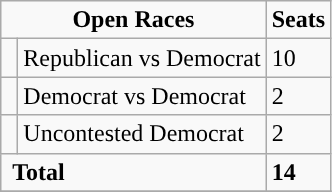<table class="wikitable">
<tr>
<td colspan="2" rowspan="1" align="center"><strong>Open Races</strong></td>
<td valign="top"><strong>Seats</strong><br></td>
</tr>
<tr>
<td style="background-color:"> </td>
<td>Republican vs Democrat</td>
<td>10</td>
</tr>
<tr>
<td style="background-color:"> </td>
<td>Democrat vs Democrat</td>
<td>2</td>
</tr>
<tr>
<td style="background-color:"> </td>
<td>Uncontested Democrat</td>
<td>2</td>
</tr>
<tr>
<td colspan="2" rowspan="1"> <strong>Total</strong><br></td>
<td><strong>14</strong></td>
</tr>
<tr>
</tr>
</table>
